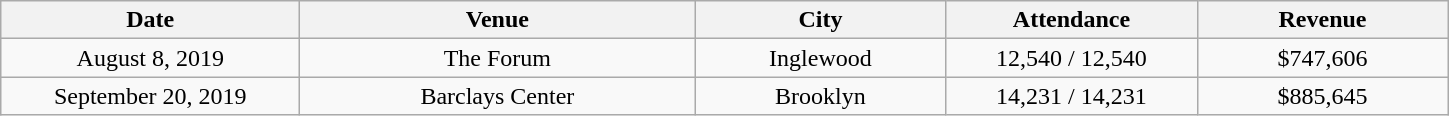<table class="wikitable plainrowheaders" style="text-align:center;">
<tr>
<th scope="col" style="width:12em;">Date</th>
<th scope="col" style="width:16em;">Venue</th>
<th scope="col" style="width:10em;">City</th>
<th scope="col" style="width:10em;">Attendance</th>
<th scope="col" style="width:10em;">Revenue</th>
</tr>
<tr>
<td>August 8, 2019</td>
<td>The Forum</td>
<td>Inglewood</td>
<td>12,540 / 12,540</td>
<td>$747,606</td>
</tr>
<tr>
<td>September 20, 2019</td>
<td>Barclays Center</td>
<td>Brooklyn</td>
<td>14,231 / 14,231</td>
<td>$885,645</td>
</tr>
</table>
